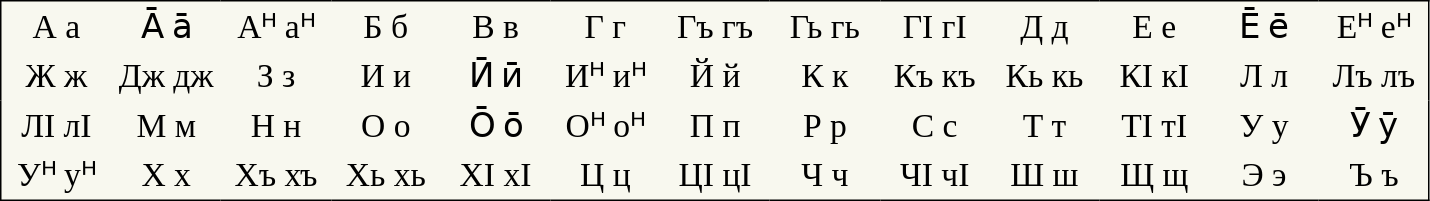<table style="font-family:Arial Unicode MS; font-size:1.4em; border-color:#000; border-width:1px; border-style:solid; border-collapse:collapse; background:#f8f8ef;">
<tr>
<td style="width:3em; text-align:center; padding: 3px;">А а</td>
<td style="width:3em; text-align:center; padding: 3px;">А̄ а̄</td>
<td style="width:3em; text-align:center; padding: 3px;">Аᵸ аᵸ</td>
<td style="width:3em; text-align:center; padding: 3px;">Б б</td>
<td style="width:3em; text-align:center; padding: 3px;">В в</td>
<td style="width:3em; text-align:center; padding: 3px;">Г г</td>
<td style="width:3em; text-align:center; padding: 3px;">Гъ гъ</td>
<td style="width:3em; text-align:center; padding: 3px;">Гь гь</td>
<td style="width:3em; text-align:center; padding: 3px;">ГI гI</td>
<td style="width:3em; text-align:center; padding: 3px;">Д д</td>
<td style="width:3em; text-align:center; padding: 3px;">Е е</td>
<td style="width:3em; text-align:center; padding: 3px;">Е̄ е̄</td>
<td style="width:3em; text-align:center; padding: 3px;">Еᵸ еᵸ</td>
</tr>
<tr>
<td style="width:3em; text-align:center; padding: 3px;">Ж ж</td>
<td style="width:3em; text-align:center; padding: 3px;">Дж дж</td>
<td style="width:3em; text-align:center; padding: 3px;">З з</td>
<td style="width:3em; text-align:center; padding: 3px;">И и</td>
<td style="width:3em; text-align:center; padding: 3px;">Ӣ ӣ</td>
<td style="width:3em; text-align:center; padding: 3px;">Иᵸ иᵸ</td>
<td style="width:3em; text-align:center; padding: 3px;">Й й</td>
<td style="width:3em; text-align:center; padding: 3px;">К к</td>
<td style="width:3em; text-align:center; padding: 3px;">Къ къ</td>
<td style="width:3em; text-align:center; padding: 3px;">Кь кь</td>
<td style="width:3em; text-align:center; padding: 3px;">КI кI</td>
<td style="width:3em; text-align:center; padding: 3px;">Л л</td>
<td style="width:3em; text-align:center; padding: 3px;">Лъ лъ</td>
</tr>
<tr>
<td style="width:3em; text-align:center; padding: 3px;">ЛI лI</td>
<td style="width:3em; text-align:center; padding: 3px;">М м</td>
<td style="width:3em; text-align:center; padding: 3px;">Н н</td>
<td style="width:3em; text-align:center; padding: 3px;">О о</td>
<td style="width:3em; text-align:center; padding: 3px;">О̄ о̄</td>
<td style="width:3em; text-align:center; padding: 3px;">Оᵸ оᵸ</td>
<td style="width:3em; text-align:center; padding: 3px;">П п</td>
<td style="width:3em; text-align:center; padding: 3px;">Р р</td>
<td style="width:3em; text-align:center; padding: 3px;">С с</td>
<td style="width:3em; text-align:center; padding: 3px;">Т т</td>
<td style="width:3em; text-align:center; padding: 3px;">ТI тI</td>
<td style="width:3em; text-align:center; padding: 3px;">У у</td>
<td style="width:3em; text-align:center; padding: 3px;">Ӯ ӯ</td>
</tr>
<tr>
<td style="width:3em; text-align:center; padding: 3px;">Уᵸ уᵸ</td>
<td style="width:3em; text-align:center; padding: 3px;">Х х</td>
<td style="width:3em; text-align:center; padding: 3px;">Хъ хъ</td>
<td style="width:3em; text-align:center; padding: 3px;">Хь хь</td>
<td style="width:3em; text-align:center; padding: 3px;">ХI хI</td>
<td style="width:3em; text-align:center; padding: 3px;">Ц ц</td>
<td style="width:3em; text-align:center; padding: 3px;">ЦI цI</td>
<td style="width:3em; text-align:center; padding: 3px;">Ч ч</td>
<td style="width:3em; text-align:center; padding: 3px;">ЧI чI</td>
<td style="width:3em; text-align:center; padding: 3px;">Ш ш</td>
<td style="width:3em; text-align:center; padding: 3px;">Щ щ</td>
<td style="width:3em; text-align:center; padding: 3px;">Э э</td>
<td style="width:3em; text-align:center; padding: 3px;">Ъ ъ</td>
</tr>
</table>
